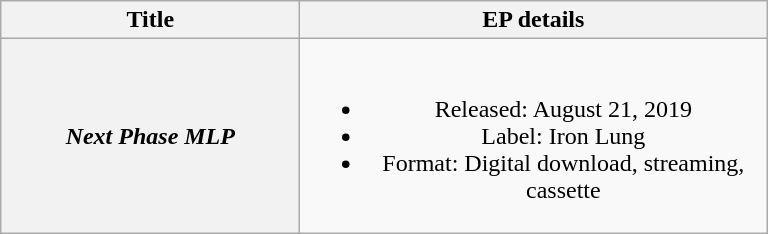<table class="wikitable plainrowheaders" style="text-align: center;">
<tr>
<th scope="col" style="width:12em;">Title</th>
<th scope="col" style="width:19em;">EP details</th>
</tr>
<tr>
<th scope="row"><em>Next Phase MLP</em></th>
<td><br><ul><li>Released: August 21, 2019</li><li>Label: Iron Lung</li><li>Format: Digital download, streaming, cassette</li></ul></td>
</tr>
</table>
